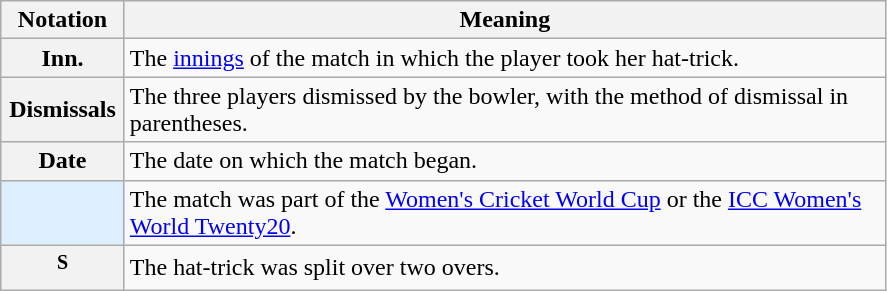<table class="wikitable plainrowheaders" border="1">
<tr>
<th scope="col" style="width:75px">Notation</th>
<th scope="col" style="width:500px">Meaning</th>
</tr>
<tr>
<th scope="row">Inn.</th>
<td>The <a href='#'>innings</a> of the match in which the player took her hat-trick.</td>
</tr>
<tr>
<th scope="row">Dismissals</th>
<td>The three players dismissed by the bowler, with the method of dismissal in parentheses.</td>
</tr>
<tr>
<th scope="row">Date</th>
<td>The date on which the match began.</td>
</tr>
<tr>
<th scope="row" style="background:#def;"></th>
<td>The match was part of the <a href='#'>Women's Cricket World Cup</a> or the <a href='#'>ICC Women's World Twenty20</a>.</td>
</tr>
<tr>
<th scope="row"><sup>S</sup></th>
<td>The hat-trick was split over two overs.</td>
</tr>
</table>
